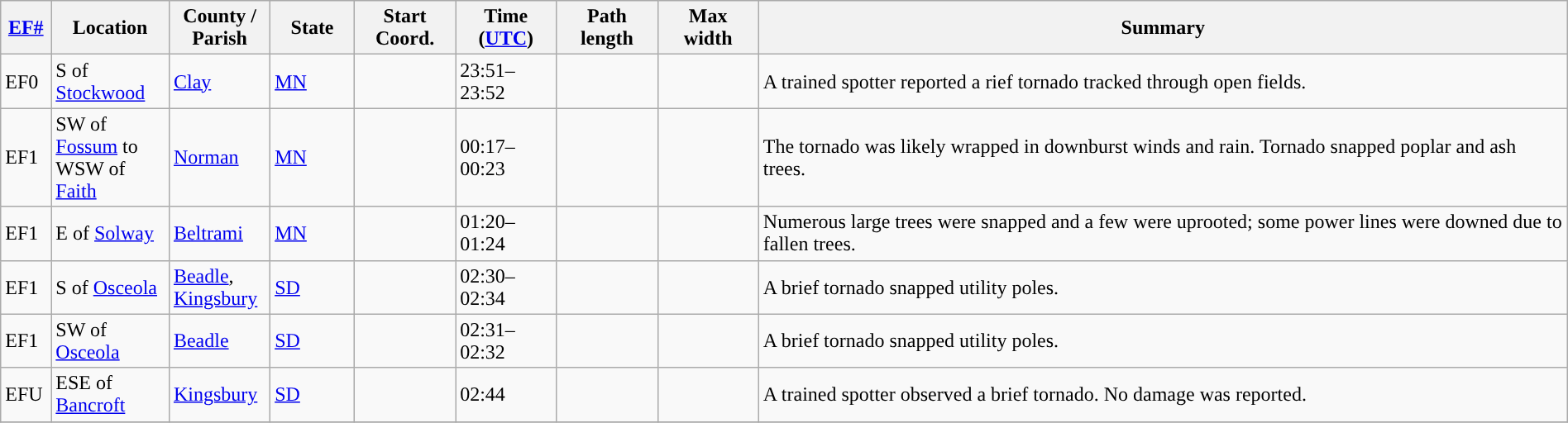<table class="wikitable sortable" style="width:100%;">
<tr>
<th scope="col"  style="width:3%; text-align:center;"><a href='#'>EF#</a></th>
<th scope="col"  style="width:7%; text-align:center;" class="unsortable">Location</th>
<th scope="col"  style="width:6%; text-align:center;" class="unsortable">County / Parish</th>
<th scope="col"  style="width:5%; text-align:center;">State</th>
<th scope="col"  style="width:6%; text-align:center;">Start Coord.</th>
<th scope="col"  style="width:6%; text-align:center;">Time (<a href='#'>UTC</a>)</th>
<th scope="col"  style="width:6%; text-align:center;">Path length</th>
<th scope="col"  style="width:6%; text-align:center;">Max width</th>
<th scope="col" class="unsortable" style="width:48%; text-align:center;">Summary</th>
</tr>
<tr>
<td>EF0</td>
<td>S of <a href='#'>Stockwood</a></td>
<td><a href='#'>Clay</a></td>
<td><a href='#'>MN</a></td>
<td></td>
<td>23:51–23:52</td>
<td></td>
<td></td>
<td>A trained spotter reported a rief tornado tracked through open fields.</td>
</tr>
<tr>
<td>EF1</td>
<td>SW of <a href='#'>Fossum</a> to WSW of <a href='#'>Faith</a></td>
<td><a href='#'>Norman</a></td>
<td><a href='#'>MN</a></td>
<td></td>
<td>00:17–00:23</td>
<td></td>
<td></td>
<td>The tornado was likely wrapped in downburst winds and rain. Tornado snapped poplar and ash trees.</td>
</tr>
<tr>
<td>EF1</td>
<td>E of <a href='#'>Solway</a></td>
<td><a href='#'>Beltrami</a></td>
<td><a href='#'>MN</a></td>
<td></td>
<td>01:20–01:24</td>
<td></td>
<td></td>
<td>Numerous large trees were snapped and a few were uprooted; some power lines were downed due to fallen trees.</td>
</tr>
<tr>
<td>EF1</td>
<td>S of <a href='#'>Osceola</a></td>
<td><a href='#'>Beadle</a>, <a href='#'>Kingsbury</a></td>
<td><a href='#'>SD</a></td>
<td></td>
<td>02:30–02:34</td>
<td></td>
<td></td>
<td>A brief tornado snapped utility poles.</td>
</tr>
<tr>
<td>EF1</td>
<td>SW of <a href='#'>Osceola</a></td>
<td><a href='#'>Beadle</a></td>
<td><a href='#'>SD</a></td>
<td></td>
<td>02:31–02:32</td>
<td></td>
<td></td>
<td>A brief tornado snapped utility poles.</td>
</tr>
<tr>
<td>EFU</td>
<td>ESE of <a href='#'>Bancroft</a></td>
<td><a href='#'>Kingsbury</a></td>
<td><a href='#'>SD</a></td>
<td></td>
<td>02:44</td>
<td></td>
<td></td>
<td>A trained spotter observed a brief tornado. No damage was reported.</td>
</tr>
<tr>
</tr>
</table>
